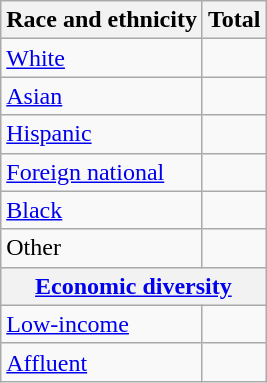<table class="wikitable floatright sortable collapsible"; text-align:right; font-size:80%;">
<tr>
<th>Race and ethnicity</th>
<th colspan="2" data-sort-type=number>Total</th>
</tr>
<tr>
<td><a href='#'>White</a></td>
<td align=right></td>
</tr>
<tr>
<td><a href='#'>Asian</a></td>
<td align=right></td>
</tr>
<tr>
<td><a href='#'>Hispanic</a></td>
<td align=right></td>
</tr>
<tr>
<td><a href='#'>Foreign national</a></td>
<td align=right></td>
</tr>
<tr>
<td><a href='#'>Black</a></td>
<td align=right></td>
</tr>
<tr>
<td>Other</td>
<td align=right></td>
</tr>
<tr>
<th colspan="4" data-sort-type=number><a href='#'>Economic diversity</a></th>
</tr>
<tr>
<td><a href='#'>Low-income</a></td>
<td align=right></td>
</tr>
<tr>
<td><a href='#'>Affluent</a></td>
<td align=right></td>
</tr>
</table>
